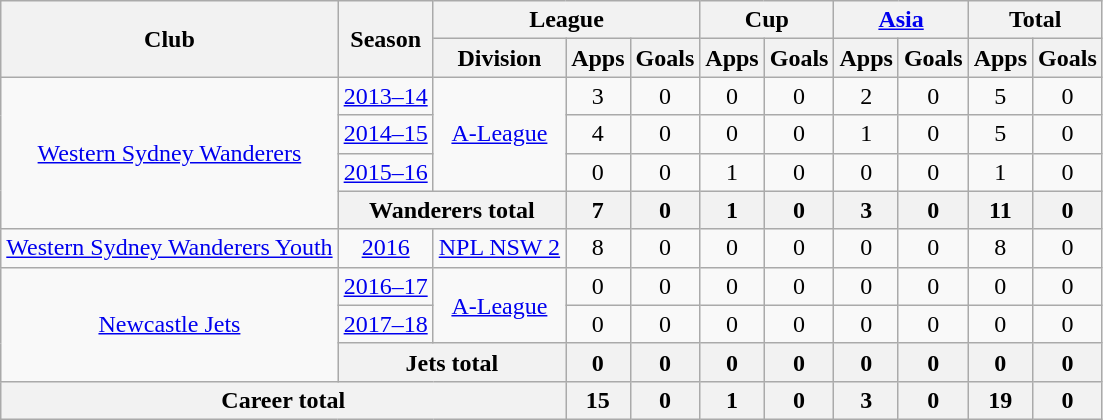<table class="wikitable" style="text-align: center;">
<tr>
<th rowspan="2">Club</th>
<th rowspan="2">Season</th>
<th colspan="3">League</th>
<th colspan="2">Cup</th>
<th colspan="2"><a href='#'>Asia</a></th>
<th colspan="2">Total</th>
</tr>
<tr>
<th>Division</th>
<th>Apps</th>
<th>Goals</th>
<th>Apps</th>
<th>Goals</th>
<th>Apps</th>
<th>Goals</th>
<th>Apps</th>
<th>Goals</th>
</tr>
<tr>
<td rowspan="4"><a href='#'>Western Sydney Wanderers</a></td>
<td><a href='#'>2013–14</a></td>
<td rowspan=3><a href='#'>A-League</a></td>
<td>3</td>
<td>0</td>
<td>0</td>
<td>0</td>
<td>2</td>
<td>0</td>
<td>5</td>
<td>0</td>
</tr>
<tr>
<td><a href='#'>2014–15</a></td>
<td>4</td>
<td>0</td>
<td>0</td>
<td>0</td>
<td>1</td>
<td>0</td>
<td>5</td>
<td>0</td>
</tr>
<tr>
<td><a href='#'>2015–16</a></td>
<td>0</td>
<td>0</td>
<td>1</td>
<td>0</td>
<td>0</td>
<td>0</td>
<td>1</td>
<td>0</td>
</tr>
<tr>
<th colspan=2>Wanderers total</th>
<th>7</th>
<th>0</th>
<th>1</th>
<th>0</th>
<th>3</th>
<th>0</th>
<th>11</th>
<th>0</th>
</tr>
<tr>
<td><a href='#'>Western Sydney Wanderers Youth</a></td>
<td><a href='#'>2016</a></td>
<td><a href='#'>NPL NSW 2</a></td>
<td>8</td>
<td>0</td>
<td>0</td>
<td>0</td>
<td>0</td>
<td>0</td>
<td>8</td>
<td>0</td>
</tr>
<tr>
<td rowspan="3"><a href='#'>Newcastle Jets</a></td>
<td><a href='#'>2016–17</a></td>
<td rowspan=2><a href='#'>A-League</a></td>
<td>0</td>
<td>0</td>
<td>0</td>
<td>0</td>
<td>0</td>
<td>0</td>
<td>0</td>
<td>0</td>
</tr>
<tr>
<td><a href='#'>2017–18</a></td>
<td>0</td>
<td>0</td>
<td>0</td>
<td>0</td>
<td>0</td>
<td>0</td>
<td>0</td>
<td>0</td>
</tr>
<tr>
<th colspan=2>Jets total</th>
<th>0</th>
<th>0</th>
<th>0</th>
<th>0</th>
<th>0</th>
<th>0</th>
<th>0</th>
<th>0</th>
</tr>
<tr>
<th colspan=3>Career total</th>
<th>15</th>
<th>0</th>
<th>1</th>
<th>0</th>
<th>3</th>
<th>0</th>
<th>19</th>
<th>0</th>
</tr>
</table>
